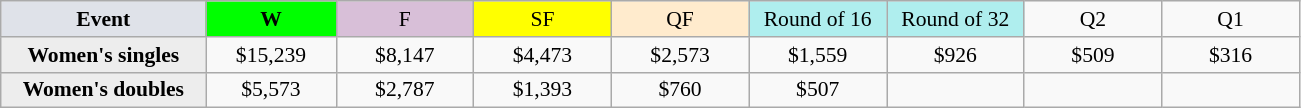<table class=wikitable style=font-size:90%;text-align:center>
<tr>
<td width=130 bgcolor=dfe2e9><strong>Event</strong></td>
<td width=80 bgcolor=lime><strong>W</strong></td>
<td width=85 bgcolor=thistle>F</td>
<td width=85 bgcolor=ffff00>SF</td>
<td width=85 bgcolor=ffebcd>QF</td>
<td width=85 bgcolor=afeeee>Round of 16</td>
<td width=85 bgcolor=afeeee>Round of 32</td>
<td width=85>Q2</td>
<td width=85>Q1</td>
</tr>
<tr>
<th style=background:#ededed>Women's singles</th>
<td>$15,239</td>
<td>$8,147</td>
<td>$4,473</td>
<td>$2,573</td>
<td>$1,559</td>
<td>$926</td>
<td>$509</td>
<td>$316</td>
</tr>
<tr>
<th style=background:#ededed>Women's doubles</th>
<td>$5,573</td>
<td>$2,787</td>
<td>$1,393</td>
<td>$760</td>
<td>$507</td>
<td></td>
<td></td>
<td></td>
</tr>
</table>
